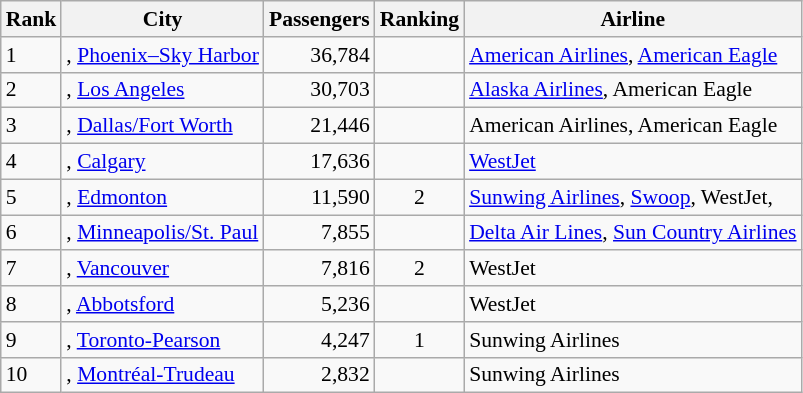<table class="wikitable" style="font-size: 90%" width= align=>
<tr>
<th>Rank</th>
<th>City</th>
<th>Passengers</th>
<th>Ranking</th>
<th>Airline</th>
</tr>
<tr>
<td>1</td>
<td>, <a href='#'>Phoenix–Sky Harbor</a></td>
<td align="right">36,784</td>
<td align="center"></td>
<td><a href='#'>American Airlines</a>, <a href='#'>American Eagle</a></td>
</tr>
<tr>
<td>2</td>
<td>, <a href='#'>Los Angeles</a></td>
<td align="right">30,703</td>
<td align="center"></td>
<td><a href='#'>Alaska Airlines</a>, American Eagle</td>
</tr>
<tr>
<td>3</td>
<td>, <a href='#'>Dallas/Fort Worth</a></td>
<td align="right">21,446</td>
<td align="center"></td>
<td>American Airlines, American Eagle</td>
</tr>
<tr>
<td>4</td>
<td>, <a href='#'>Calgary</a></td>
<td align="right">17,636</td>
<td align="center"></td>
<td><a href='#'>WestJet</a></td>
</tr>
<tr>
<td>5</td>
<td>, <a href='#'>Edmonton</a></td>
<td align="right">11,590</td>
<td align="center"> 2</td>
<td><a href='#'>Sunwing Airlines</a>, <a href='#'>Swoop</a>, WestJet,</td>
</tr>
<tr>
<td>6</td>
<td>, <a href='#'>Minneapolis/St. Paul</a></td>
<td align="right">7,855</td>
<td align="center"></td>
<td><a href='#'>Delta Air Lines</a>, <a href='#'>Sun Country Airlines</a></td>
</tr>
<tr>
<td>7</td>
<td>, <a href='#'>Vancouver</a></td>
<td align="right">7,816</td>
<td align="center"> 2</td>
<td>WestJet</td>
</tr>
<tr>
<td>8</td>
<td>, <a href='#'>Abbotsford</a></td>
<td align="right">5,236</td>
<td align="center"></td>
<td>WestJet</td>
</tr>
<tr>
<td>9</td>
<td>, <a href='#'>Toronto-Pearson</a></td>
<td align="right">4,247</td>
<td align="center"> 1</td>
<td>Sunwing Airlines</td>
</tr>
<tr>
<td>10</td>
<td>, <a href='#'>Montréal-Trudeau</a></td>
<td align="right">2,832</td>
<td align="center"></td>
<td>Sunwing Airlines</td>
</tr>
</table>
